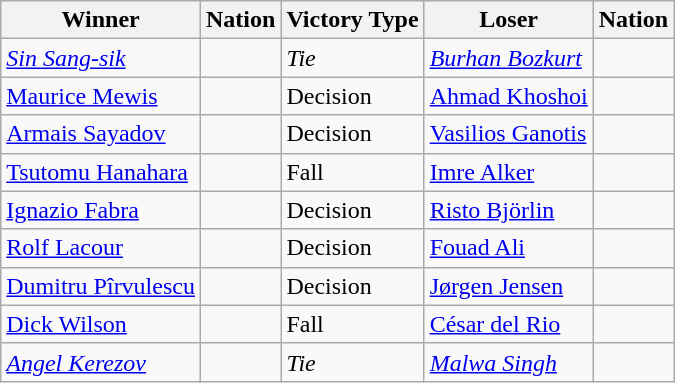<table class="wikitable sortable" style="text-align:left;">
<tr>
<th>Winner</th>
<th>Nation</th>
<th>Victory Type</th>
<th>Loser</th>
<th>Nation</th>
</tr>
<tr style="font-style: italic">
<td><a href='#'>Sin Sang-sik</a></td>
<td></td>
<td>Tie</td>
<td><a href='#'>Burhan Bozkurt</a></td>
<td></td>
</tr>
<tr>
<td><a href='#'>Maurice Mewis</a></td>
<td></td>
<td>Decision</td>
<td><a href='#'>Ahmad Khoshoi</a></td>
<td></td>
</tr>
<tr>
<td><a href='#'>Armais Sayadov</a></td>
<td></td>
<td>Decision</td>
<td><a href='#'>Vasilios Ganotis</a></td>
<td></td>
</tr>
<tr>
<td><a href='#'>Tsutomu Hanahara</a></td>
<td></td>
<td>Fall</td>
<td><a href='#'>Imre Alker</a></td>
<td></td>
</tr>
<tr>
<td><a href='#'>Ignazio Fabra</a></td>
<td></td>
<td>Decision</td>
<td><a href='#'>Risto Björlin</a></td>
<td></td>
</tr>
<tr>
<td><a href='#'>Rolf Lacour</a></td>
<td></td>
<td>Decision</td>
<td><a href='#'>Fouad Ali</a></td>
<td></td>
</tr>
<tr>
<td><a href='#'>Dumitru Pîrvulescu</a></td>
<td></td>
<td>Decision</td>
<td><a href='#'>Jørgen Jensen</a></td>
<td></td>
</tr>
<tr>
<td><a href='#'>Dick Wilson</a></td>
<td></td>
<td>Fall</td>
<td><a href='#'>César del Rio</a></td>
<td></td>
</tr>
<tr style="font-style: italic">
<td><a href='#'>Angel Kerezov</a></td>
<td></td>
<td>Tie</td>
<td><a href='#'>Malwa Singh</a></td>
<td></td>
</tr>
</table>
